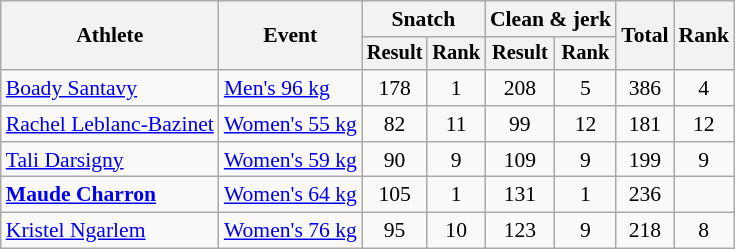<table class=wikitable style=font-size:90%;text-align:center>
<tr>
<th rowspan=2>Athlete</th>
<th rowspan=2>Event</th>
<th colspan=2>Snatch</th>
<th colspan=2>Clean & jerk</th>
<th rowspan=2>Total</th>
<th rowspan=2>Rank</th>
</tr>
<tr style=font-size:95%>
<th>Result</th>
<th>Rank</th>
<th>Result</th>
<th>Rank</th>
</tr>
<tr>
<td align=left><a href='#'>Boady Santavy</a></td>
<td align=left><a href='#'>Men's 96 kg</a></td>
<td>178</td>
<td>1</td>
<td>208</td>
<td>5</td>
<td>386</td>
<td>4</td>
</tr>
<tr>
<td align=left><a href='#'>Rachel Leblanc-Bazinet</a></td>
<td align=left><a href='#'>Women's 55 kg</a></td>
<td>82</td>
<td>11</td>
<td>99</td>
<td>12</td>
<td>181</td>
<td>12</td>
</tr>
<tr>
<td align=left><a href='#'>Tali Darsigny</a></td>
<td align=left><a href='#'>Women's 59 kg</a></td>
<td>90</td>
<td>9</td>
<td>109</td>
<td>9</td>
<td>199</td>
<td>9</td>
</tr>
<tr>
<td align=left><strong><a href='#'>Maude Charron</a></strong></td>
<td align=left><a href='#'>Women's 64 kg</a></td>
<td>105</td>
<td>1</td>
<td>131</td>
<td>1</td>
<td>236</td>
<td></td>
</tr>
<tr>
<td align=left><a href='#'>Kristel Ngarlem</a></td>
<td align=left><a href='#'>Women's 76 kg</a></td>
<td>95</td>
<td>10</td>
<td>123</td>
<td>9</td>
<td>218</td>
<td>8</td>
</tr>
</table>
